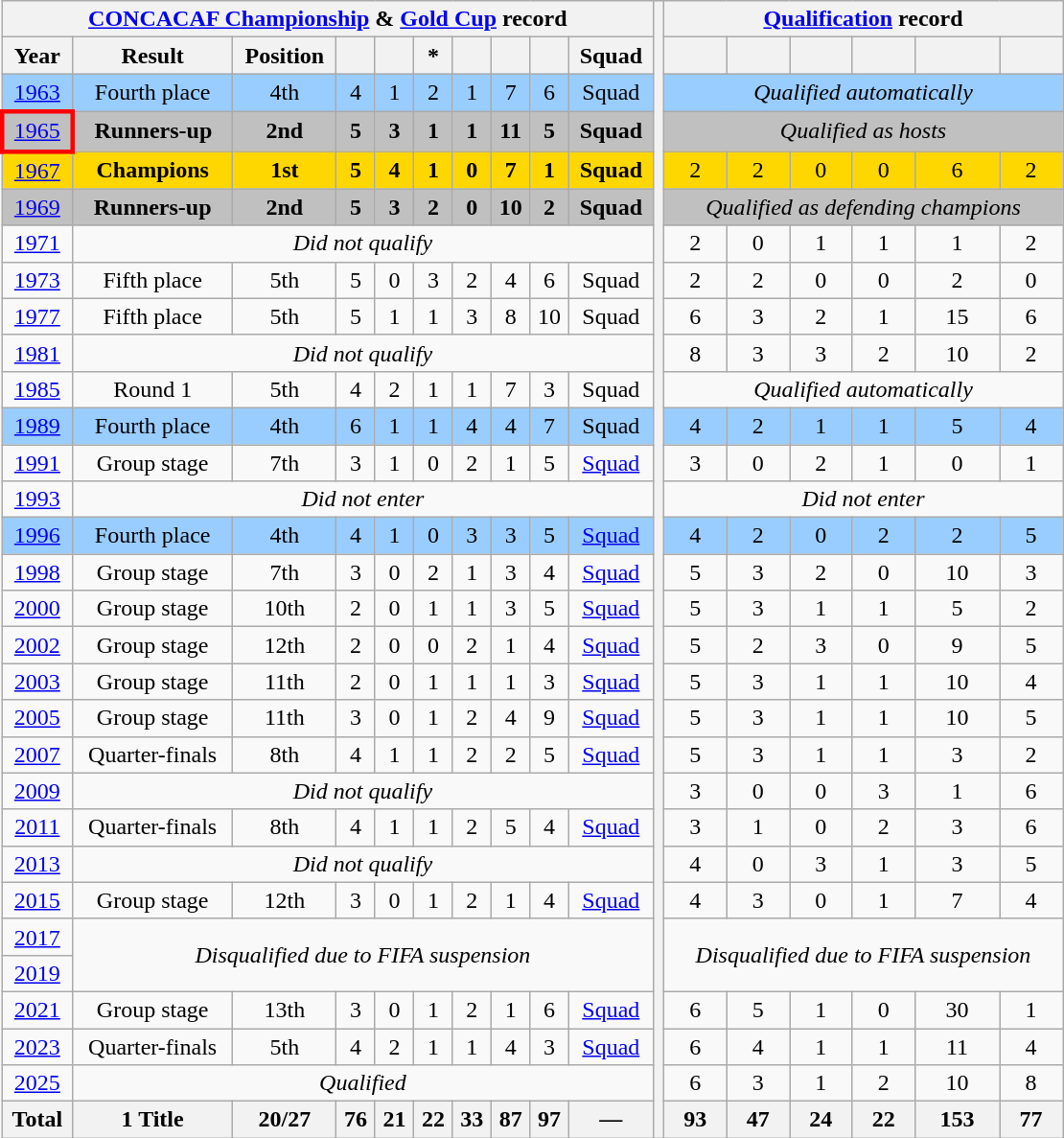<table class="wikitable" style="text-align: center;">
<tr>
<th colspan=10><a href='#'>CONCACAF Championship</a> & <a href='#'>Gold Cup</a> record</th>
<th width=1% rowspan="31"></th>
<th colspan=6><a href='#'>Qualification</a> record</th>
</tr>
<tr>
<th>Year</th>
<th>Result</th>
<th>Position</th>
<th></th>
<th></th>
<th>*</th>
<th></th>
<th></th>
<th></th>
<th>Squad</th>
<th></th>
<th></th>
<th></th>
<th></th>
<th></th>
<th></th>
</tr>
<tr style="background:#9acdff;">
<td> <a href='#'>1963</a></td>
<td>Fourth place</td>
<td>4th</td>
<td>4</td>
<td>1</td>
<td>2</td>
<td>1</td>
<td>7</td>
<td>6</td>
<td>Squad</td>
<td colspan=6><em>Qualified automatically</em></td>
</tr>
<tr style="background:silver;">
<td style="border: 3px solid red"> <a href='#'>1965</a></td>
<td><strong>Runners-up</strong></td>
<td><strong>2nd</strong></td>
<td><strong>5</strong></td>
<td><strong>3</strong></td>
<td><strong>1</strong></td>
<td><strong>1</strong></td>
<td><strong>11</strong></td>
<td><strong>5</strong></td>
<td><strong>Squad</strong></td>
<td colspan=6><em>Qualified as hosts</em></td>
</tr>
<tr style="background:gold;">
<td> <a href='#'>1967</a></td>
<td><strong>Champions</strong></td>
<td><strong>1st</strong></td>
<td><strong>5</strong></td>
<td><strong>4</strong></td>
<td><strong>1</strong></td>
<td><strong>0</strong></td>
<td><strong>7</strong></td>
<td><strong>1</strong></td>
<td><strong>Squad</strong></td>
<td>2</td>
<td>2</td>
<td>0</td>
<td>0</td>
<td>6</td>
<td>2</td>
</tr>
<tr style="background:silver;">
<td> <a href='#'>1969</a></td>
<td><strong>Runners-up</strong></td>
<td><strong>2nd</strong></td>
<td><strong>5</strong></td>
<td><strong>3</strong></td>
<td><strong>2</strong></td>
<td><strong>0</strong></td>
<td><strong>10</strong></td>
<td><strong>2</strong></td>
<td><strong>Squad</strong></td>
<td colspan=6><em>Qualified as defending champions</em></td>
</tr>
<tr>
<td> <a href='#'>1971</a></td>
<td colspan=9><em>Did not qualify</em></td>
<td>2</td>
<td>0</td>
<td>1</td>
<td>1</td>
<td>1</td>
<td>2</td>
</tr>
<tr>
<td> <a href='#'>1973</a></td>
<td>Fifth place</td>
<td>5th</td>
<td>5</td>
<td>0</td>
<td>3</td>
<td>2</td>
<td>4</td>
<td>6</td>
<td>Squad</td>
<td>2</td>
<td>2</td>
<td>0</td>
<td>0</td>
<td>2</td>
<td>0</td>
</tr>
<tr>
<td> <a href='#'>1977</a></td>
<td>Fifth place</td>
<td>5th</td>
<td>5</td>
<td>1</td>
<td>1</td>
<td>3</td>
<td>8</td>
<td>10</td>
<td>Squad</td>
<td>6</td>
<td>3</td>
<td>2</td>
<td>1</td>
<td>15</td>
<td>6</td>
</tr>
<tr>
<td> <a href='#'>1981</a></td>
<td colspan=9><em>Did not qualify</em></td>
<td>8</td>
<td>3</td>
<td>3</td>
<td>2</td>
<td>10</td>
<td>2</td>
</tr>
<tr>
<td><a href='#'>1985</a></td>
<td>Round 1</td>
<td>5th</td>
<td>4</td>
<td>2</td>
<td>1</td>
<td>1</td>
<td>7</td>
<td>3</td>
<td>Squad</td>
<td colspan=6><em>Qualified automatically</em></td>
</tr>
<tr style="background:#9acdff;">
<td><a href='#'>1989</a></td>
<td>Fourth place</td>
<td>4th</td>
<td>6</td>
<td>1</td>
<td>1</td>
<td>4</td>
<td>4</td>
<td>7</td>
<td>Squad</td>
<td>4</td>
<td>2</td>
<td>1</td>
<td>1</td>
<td>5</td>
<td>4</td>
</tr>
<tr>
<td> <a href='#'>1991</a></td>
<td>Group stage</td>
<td>7th</td>
<td>3</td>
<td>1</td>
<td>0</td>
<td>2</td>
<td>1</td>
<td>5</td>
<td><a href='#'>Squad</a></td>
<td>3</td>
<td>0</td>
<td>2</td>
<td>1</td>
<td>0</td>
<td>1</td>
</tr>
<tr>
<td>  <a href='#'>1993</a></td>
<td colspan=9><em>Did not enter</em></td>
<td colspan=6><em>Did not enter</em></td>
</tr>
<tr style="background:#9acdff;">
<td> <a href='#'>1996</a></td>
<td>Fourth place</td>
<td>4th</td>
<td>4</td>
<td>1</td>
<td>0</td>
<td>3</td>
<td>3</td>
<td>5</td>
<td><a href='#'>Squad</a></td>
<td>4</td>
<td>2</td>
<td>0</td>
<td>2</td>
<td>2</td>
<td>5</td>
</tr>
<tr>
<td> <a href='#'>1998</a></td>
<td>Group stage</td>
<td>7th</td>
<td>3</td>
<td>0</td>
<td>2</td>
<td>1</td>
<td>3</td>
<td>4</td>
<td><a href='#'>Squad</a></td>
<td>5</td>
<td>3</td>
<td>2</td>
<td>0</td>
<td>10</td>
<td>3</td>
</tr>
<tr>
<td> <a href='#'>2000</a></td>
<td>Group stage</td>
<td>10th</td>
<td>2</td>
<td>0</td>
<td>1</td>
<td>1</td>
<td>3</td>
<td>5</td>
<td><a href='#'>Squad</a></td>
<td>5</td>
<td>3</td>
<td>1</td>
<td>1</td>
<td>5</td>
<td>2</td>
</tr>
<tr>
<td> <a href='#'>2002</a></td>
<td>Group stage</td>
<td>12th</td>
<td>2</td>
<td>0</td>
<td>0</td>
<td>2</td>
<td>1</td>
<td>4</td>
<td><a href='#'>Squad</a></td>
<td>5</td>
<td>2</td>
<td>3</td>
<td>0</td>
<td>9</td>
<td>5</td>
</tr>
<tr>
<td>  <a href='#'>2003</a></td>
<td>Group stage</td>
<td>11th</td>
<td>2</td>
<td>0</td>
<td>1</td>
<td>1</td>
<td>1</td>
<td>3</td>
<td><a href='#'>Squad</a></td>
<td>5</td>
<td>3</td>
<td>1</td>
<td>1</td>
<td>10</td>
<td>4</td>
</tr>
<tr>
<td> <a href='#'>2005</a></td>
<td>Group stage</td>
<td>11th</td>
<td>3</td>
<td>0</td>
<td>1</td>
<td>2</td>
<td>4</td>
<td>9</td>
<td><a href='#'>Squad</a></td>
<td>5</td>
<td>3</td>
<td>1</td>
<td>1</td>
<td>10</td>
<td>5</td>
</tr>
<tr>
<td> <a href='#'>2007</a></td>
<td>Quarter-finals</td>
<td>8th</td>
<td>4</td>
<td>1</td>
<td>1</td>
<td>2</td>
<td>2</td>
<td>5</td>
<td><a href='#'>Squad</a></td>
<td>5</td>
<td>3</td>
<td>1</td>
<td>1</td>
<td>3</td>
<td>2</td>
</tr>
<tr>
<td> <a href='#'>2009</a></td>
<td colspan=9><em>Did not qualify</em></td>
<td>3</td>
<td>0</td>
<td>0</td>
<td>3</td>
<td>1</td>
<td>6</td>
</tr>
<tr>
<td> <a href='#'>2011</a></td>
<td>Quarter-finals</td>
<td>8th</td>
<td>4</td>
<td>1</td>
<td>1</td>
<td>2</td>
<td>5</td>
<td>4</td>
<td><a href='#'>Squad</a></td>
<td>3</td>
<td>1</td>
<td>0</td>
<td>2</td>
<td>3</td>
<td>6</td>
</tr>
<tr>
<td> <a href='#'>2013</a></td>
<td colspan=9><em>Did not qualify</em></td>
<td>4</td>
<td>0</td>
<td>3</td>
<td>1</td>
<td>3</td>
<td>5</td>
</tr>
<tr>
<td>  <a href='#'>2015</a></td>
<td>Group stage</td>
<td>12th</td>
<td>3</td>
<td>0</td>
<td>1</td>
<td>2</td>
<td>1</td>
<td>4</td>
<td><a href='#'>Squad</a></td>
<td>4</td>
<td>3</td>
<td>0</td>
<td>1</td>
<td>7</td>
<td>4</td>
</tr>
<tr>
<td> <a href='#'>2017</a></td>
<td colspan=9 rowspan=2><em>Disqualified due to FIFA suspension</em></td>
<td colspan=6 rowspan=2><em>Disqualified due to FIFA suspension</em></td>
</tr>
<tr>
<td>   <a href='#'>2019</a></td>
</tr>
<tr>
<td> <a href='#'>2021</a></td>
<td>Group stage</td>
<td>13th</td>
<td>3</td>
<td>0</td>
<td>1</td>
<td>2</td>
<td>1</td>
<td>6</td>
<td><a href='#'>Squad</a></td>
<td>6</td>
<td>5</td>
<td>1</td>
<td>0</td>
<td>30</td>
<td>1</td>
</tr>
<tr>
<td>  <a href='#'>2023</a></td>
<td>Quarter-finals</td>
<td>5th</td>
<td>4</td>
<td>2</td>
<td>1</td>
<td>1</td>
<td>4</td>
<td>3</td>
<td><a href='#'>Squad</a></td>
<td>6</td>
<td>4</td>
<td>1</td>
<td>1</td>
<td>11</td>
<td>4</td>
</tr>
<tr>
<td>  <a href='#'>2025</a></td>
<td colspan=9><em>Qualified</em></td>
<td>6</td>
<td>3</td>
<td>1</td>
<td>2</td>
<td>10</td>
<td>8</td>
</tr>
<tr>
<th>Total</th>
<th>1 Title</th>
<th>20/27</th>
<th>76</th>
<th>21</th>
<th>22</th>
<th>33</th>
<th>87</th>
<th>97</th>
<th>—</th>
<th>93</th>
<th>47</th>
<th>24</th>
<th>22</th>
<th>153</th>
<th>77</th>
</tr>
</table>
